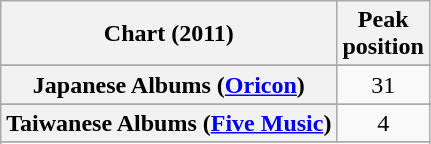<table class="wikitable sortable plainrowheaders" style="text-align:center">
<tr>
<th scope="col">Chart (2011)</th>
<th scope="col">Peak<br>position</th>
</tr>
<tr>
</tr>
<tr>
</tr>
<tr>
</tr>
<tr>
</tr>
<tr>
</tr>
<tr>
</tr>
<tr>
</tr>
<tr>
<th scope="row">Japanese Albums (<a href='#'>Oricon</a>)</th>
<td>31</td>
</tr>
<tr>
</tr>
<tr>
</tr>
<tr>
</tr>
<tr>
</tr>
<tr>
</tr>
<tr>
<th scope="row">Taiwanese Albums (<a href='#'>Five Music</a>)</th>
<td>4</td>
</tr>
<tr>
</tr>
<tr>
</tr>
<tr>
</tr>
</table>
